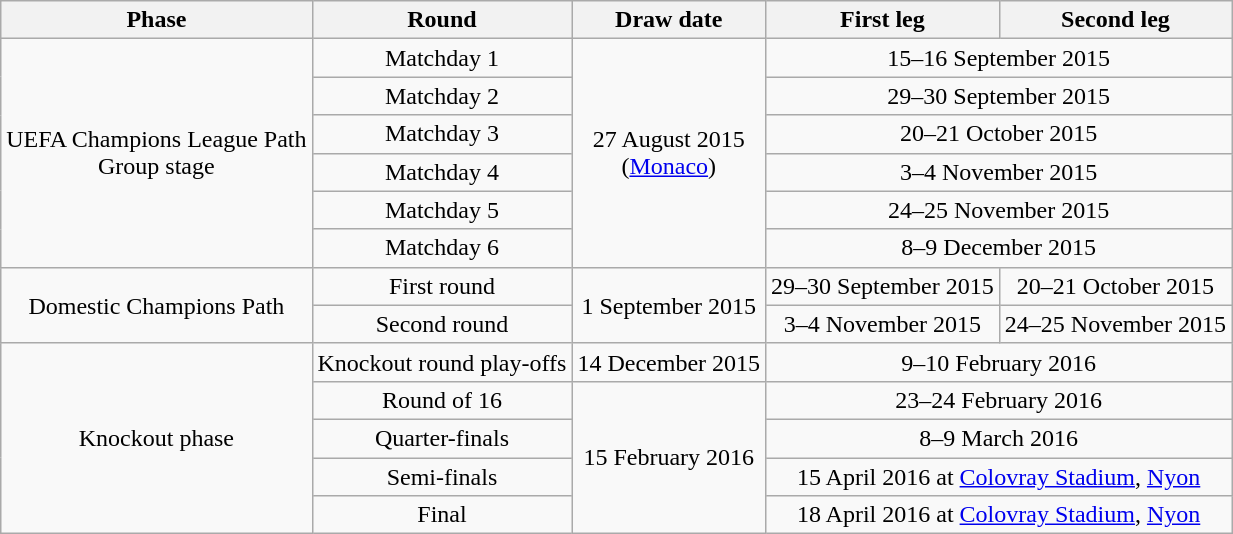<table class="wikitable" style="text-align:center">
<tr>
<th>Phase</th>
<th>Round</th>
<th>Draw date</th>
<th>First leg</th>
<th>Second leg</th>
</tr>
<tr>
<td rowspan=6>UEFA Champions League Path<br>Group stage</td>
<td>Matchday 1</td>
<td rowspan=6>27 August 2015<br>(<a href='#'>Monaco</a>)</td>
<td colspan=2>15–16 September 2015</td>
</tr>
<tr>
<td>Matchday 2</td>
<td colspan=2>29–30 September 2015</td>
</tr>
<tr>
<td>Matchday 3</td>
<td colspan=2>20–21 October 2015</td>
</tr>
<tr>
<td>Matchday 4</td>
<td colspan=2>3–4 November 2015</td>
</tr>
<tr>
<td>Matchday 5</td>
<td colspan=2>24–25 November 2015</td>
</tr>
<tr>
<td>Matchday 6</td>
<td colspan=2>8–9 December 2015</td>
</tr>
<tr>
<td rowspan=2>Domestic Champions Path</td>
<td>First round</td>
<td rowspan=2>1 September 2015</td>
<td>29–30 September 2015</td>
<td>20–21 October 2015</td>
</tr>
<tr>
<td>Second round</td>
<td>3–4 November 2015</td>
<td>24–25 November 2015</td>
</tr>
<tr>
<td rowspan=5>Knockout phase</td>
<td>Knockout round play-offs</td>
<td>14 December 2015</td>
<td colspan=2>9–10 February 2016</td>
</tr>
<tr>
<td>Round of 16</td>
<td rowspan=4>15 February 2016</td>
<td colspan=2>23–24 February 2016</td>
</tr>
<tr>
<td>Quarter-finals</td>
<td colspan=2>8–9 March 2016</td>
</tr>
<tr>
<td>Semi-finals</td>
<td colspan=2>15 April 2016 at <a href='#'>Colovray Stadium</a>, <a href='#'>Nyon</a></td>
</tr>
<tr>
<td>Final</td>
<td colspan=2>18 April 2016 at <a href='#'>Colovray Stadium</a>, <a href='#'>Nyon</a></td>
</tr>
</table>
